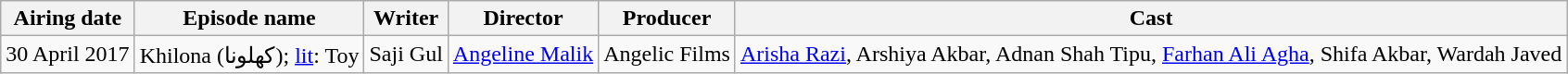<table class="wikitable plainrowheaders">
<tr>
<th>Airing date</th>
<th>Episode name</th>
<th>Writer</th>
<th>Director</th>
<th>Producer</th>
<th>Cast</th>
</tr>
<tr>
<td>30 April 2017</td>
<td>Khilona (کھلونا); <a href='#'>lit</a>: Toy</td>
<td>Saji Gul</td>
<td><a href='#'>Angeline Malik</a></td>
<td>Angelic Films</td>
<td><a href='#'>Arisha Razi</a>, Arshiya Akbar, Adnan Shah Tipu, <a href='#'>Farhan Ali Agha</a>, Shifa Akbar, Wardah Javed</td>
</tr>
</table>
